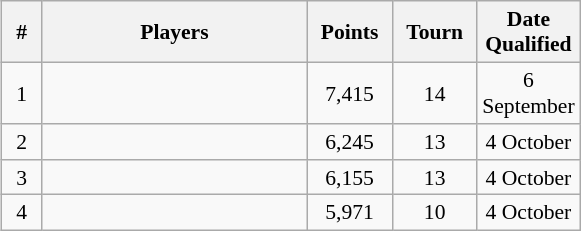<table class="sortable wikitable" style="float:right;margin-left:1em;text-align:center;font-size:90%;text:justify;">
<tr>
<th width=20>#</th>
<th width=170>Players</th>
<th width=50>Points</th>
<th width=50>Tourn</th>
<th width=60>Date Qualified</th>
</tr>
<tr align=center>
<td>1</td>
<td align=left> <br> </td>
<td>7,415</td>
<td>14</td>
<td>6 September</td>
</tr>
<tr>
<td>2</td>
<td align=left> <br> </td>
<td>6,245</td>
<td>13</td>
<td>4 October</td>
</tr>
<tr>
<td>3</td>
<td align=left> <br> </td>
<td>6,155</td>
<td>13</td>
<td>4 October</td>
</tr>
<tr>
<td>4</td>
<td align=left> <br> </td>
<td>5,971</td>
<td>10</td>
<td>4 October</td>
</tr>
</table>
